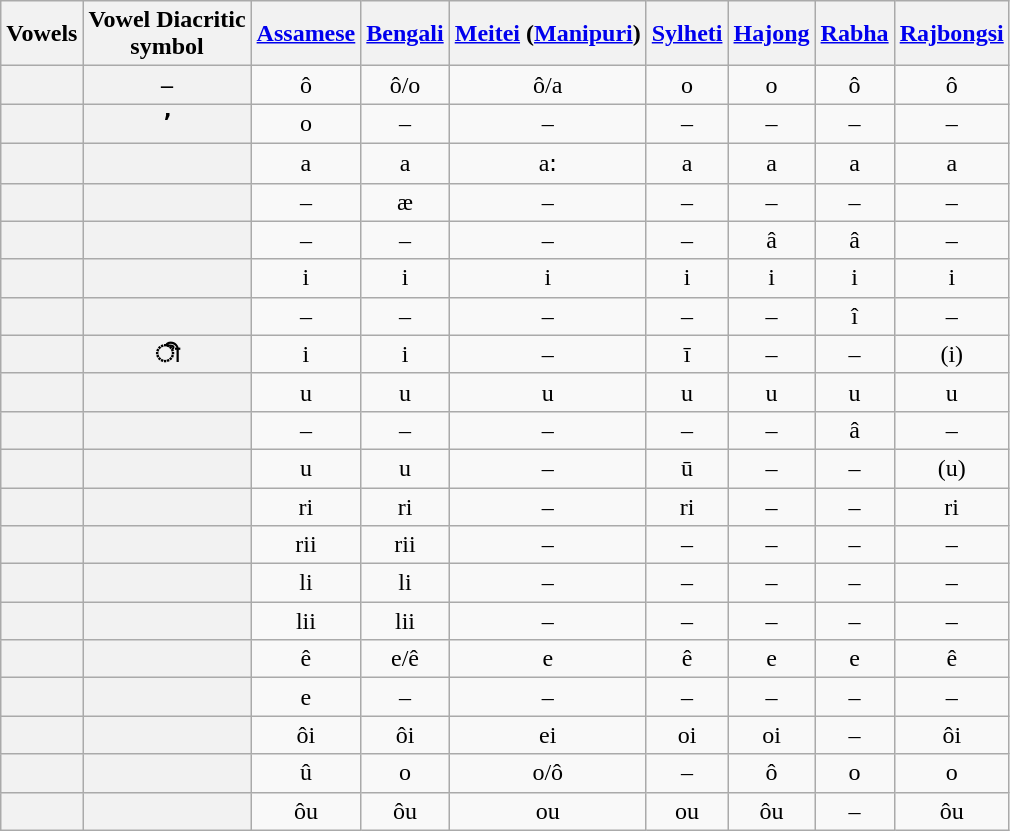<table class="wikitable">
<tr>
<th>Vowels</th>
<th>Vowel Diacritic<br> symbol</th>
<th><a href='#'>Assamese</a></th>
<th><a href='#'>Bengali</a></th>
<th><a href='#'>Meitei</a> (<a href='#'>Manipuri</a>)</th>
<th><a href='#'>Sylheti</a></th>
<th><a href='#'>Hajong</a></th>
<th><a href='#'>Rabha</a></th>
<th><a href='#'>Rajbongsi</a></th>
</tr>
<tr style="text-align:center">
<th></th>
<th>–</th>
<td>ô</td>
<td>ô/o</td>
<td>ô/a</td>
<td>o</td>
<td>o</td>
<td>ô</td>
<td>ô</td>
</tr>
<tr style="text-align:center">
<th></th>
<th>ʼ</th>
<td>o</td>
<td>–</td>
<td>–</td>
<td>–</td>
<td>–</td>
<td>–</td>
<td>–</td>
</tr>
<tr style="text-align:center">
<th></th>
<th></th>
<td>a</td>
<td>a</td>
<td>a꞉</td>
<td>a</td>
<td>a</td>
<td>a</td>
<td>a</td>
</tr>
<tr style="text-align:center">
<th></th>
<th></th>
<td>–</td>
<td>æ</td>
<td>–</td>
<td>–</td>
<td>–</td>
<td>–</td>
<td>–</td>
</tr>
<tr style="text-align:center">
<th></th>
<th></th>
<td>–</td>
<td>–</td>
<td>–</td>
<td>–</td>
<td>â</td>
<td>â</td>
<td>–</td>
</tr>
<tr style="text-align:center">
<th></th>
<th></th>
<td>i</td>
<td>i</td>
<td>i</td>
<td>i</td>
<td>i</td>
<td>i</td>
<td>i</td>
</tr>
<tr style="text-align:center">
<th></th>
<th></th>
<td>–</td>
<td>–</td>
<td>–</td>
<td>–</td>
<td>–</td>
<td>î</td>
<td>–</td>
</tr>
<tr style="text-align:center">
<th></th>
<th>ী</th>
<td>i</td>
<td>i</td>
<td>–</td>
<td>ī</td>
<td>–</td>
<td>–</td>
<td>(i)</td>
</tr>
<tr style="text-align:center">
<th></th>
<th></th>
<td>u</td>
<td>u</td>
<td>u</td>
<td>u</td>
<td>u</td>
<td>u</td>
<td>u</td>
</tr>
<tr style="text-align:center">
<th></th>
<th></th>
<td>–</td>
<td>–</td>
<td>–</td>
<td>–</td>
<td>–</td>
<td>â</td>
<td>–</td>
</tr>
<tr style="text-align:center">
<th></th>
<th></th>
<td>u</td>
<td>u</td>
<td>–</td>
<td>ū</td>
<td>–</td>
<td>–</td>
<td>(u)</td>
</tr>
<tr style="text-align:center">
<th></th>
<th></th>
<td>ri</td>
<td>ri</td>
<td>–</td>
<td>ri</td>
<td>–</td>
<td>–</td>
<td>ri</td>
</tr>
<tr style="text-align:center">
<th></th>
<th></th>
<td>rii</td>
<td>rii</td>
<td>–</td>
<td>–</td>
<td>–</td>
<td>–</td>
<td>–</td>
</tr>
<tr style="text-align:center">
<th></th>
<th></th>
<td>li</td>
<td>li</td>
<td>–</td>
<td>–</td>
<td>–</td>
<td>–</td>
<td>–</td>
</tr>
<tr style="text-align:center">
<th></th>
<th></th>
<td>lii</td>
<td>lii</td>
<td>–</td>
<td>–</td>
<td>–</td>
<td>–</td>
<td>–</td>
</tr>
<tr style="text-align:center">
<th></th>
<th></th>
<td>ê</td>
<td>e/ê</td>
<td>e</td>
<td>ê</td>
<td>e</td>
<td>e</td>
<td>ê</td>
</tr>
<tr style="text-align:center">
<th></th>
<th></th>
<td>e</td>
<td>–</td>
<td>–</td>
<td>–</td>
<td>–</td>
<td>–</td>
<td>–</td>
</tr>
<tr style="text-align:center">
<th></th>
<th></th>
<td>ôi</td>
<td>ôi</td>
<td>ei</td>
<td>oi</td>
<td>oi</td>
<td>–</td>
<td>ôi</td>
</tr>
<tr style="text-align:center">
<th></th>
<th></th>
<td>û</td>
<td>o</td>
<td>o/ô</td>
<td>–</td>
<td>ô</td>
<td>o</td>
<td>o</td>
</tr>
<tr style="text-align:center">
<th></th>
<th></th>
<td>ôu</td>
<td>ôu</td>
<td>ou</td>
<td>ou</td>
<td>ôu</td>
<td>–</td>
<td>ôu</td>
</tr>
</table>
